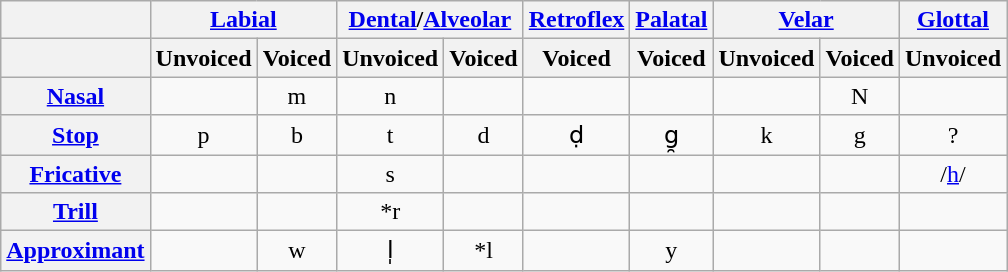<table class="wikitable" style="margin:autmargin:auto;">
<tr>
<th></th>
<th colspan="2"><a href='#'>Labial</a></th>
<th colspan="2"><a href='#'>Dental</a>/<a href='#'>Alveolar</a></th>
<th><a href='#'>Retroflex</a></th>
<th><a href='#'>Palatal</a></th>
<th colspan="2"><a href='#'>Velar</a></th>
<th><a href='#'>Glottal</a></th>
</tr>
<tr style="text-align:center;">
<th></th>
<th>Unvoiced</th>
<th>Voiced</th>
<th>Unvoiced</th>
<th>Voiced</th>
<th>Voiced</th>
<th>Voiced</th>
<th>Unvoiced</th>
<th>Voiced</th>
<th>Unvoiced</th>
</tr>
<tr style="text-align:center;">
<th><a href='#'>Nasal</a></th>
<td></td>
<td>m </td>
<td>n </td>
<td></td>
<td></td>
<td></td>
<td></td>
<td>N </td>
<td></td>
</tr>
<tr style="text-align:center;">
<th><a href='#'>Stop</a></th>
<td>p </td>
<td>b </td>
<td>t </td>
<td>d </td>
<td>ḍ </td>
<td>g̯ </td>
<td>k </td>
<td>g </td>
<td>? </td>
</tr>
<tr style="text-align:center;">
<th><a href='#'>Fricative</a></th>
<td></td>
<td></td>
<td>s </td>
<td></td>
<td></td>
<td></td>
<td></td>
<td></td>
<td> /<a href='#'>h</a>/</td>
</tr>
<tr style="text-align:center;">
<th><a href='#'>Trill</a></th>
<td></td>
<td></td>
<td>*r </td>
<td></td>
<td></td>
<td></td>
<td></td>
<td></td>
<td></td>
</tr>
<tr style="text-align:center;">
<th><a href='#'>Approximant</a></th>
<td></td>
<td>w </td>
<td>l̩ </td>
<td>*l </td>
<td></td>
<td>y </td>
<td></td>
<td></td>
<td></td>
</tr>
</table>
